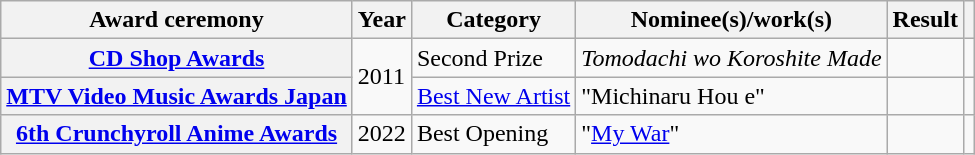<table class="wikitable sortable plainrowheaders">
<tr>
<th scope="col">Award ceremony</th>
<th scope="col">Year</th>
<th scope="col">Category</th>
<th scope="col">Nominee(s)/work(s)</th>
<th scope="col">Result</th>
<th scope="col" class="unsortable"></th>
</tr>
<tr>
<th scope="row" rowspan="1"><a href='#'>CD Shop Awards</a></th>
<td rowspan=2>2011</td>
<td rowspan="1">Second Prize</td>
<td><em>Tomodachi wo Koroshite Made</em></td>
<td></td>
<td align="center"></td>
</tr>
<tr>
<th scope="row" rowspan="1"><a href='#'>MTV Video Music Awards Japan</a></th>
<td rowspan="1"><a href='#'>Best New Artist</a></td>
<td>"Michinaru Hou e"</td>
<td></td>
<td align="center"></td>
</tr>
<tr>
<th scope="row" rowspan="1"><a href='#'>6th Crunchyroll Anime Awards</a></th>
<td rowspan="1">2022</td>
<td rowspan="1">Best Opening</td>
<td>"<a href='#'>My War</a>"<br></td>
<td></td>
<td align="center"></td>
</tr>
</table>
